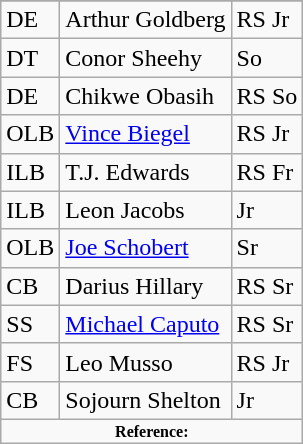<table class="wikitable">
<tr>
</tr>
<tr>
<td>DE</td>
<td>Arthur Goldberg</td>
<td>RS Jr</td>
</tr>
<tr>
<td>DT</td>
<td>Conor Sheehy</td>
<td>So</td>
</tr>
<tr>
<td>DE</td>
<td>Chikwe Obasih</td>
<td>RS So</td>
</tr>
<tr>
<td>OLB</td>
<td><a href='#'>Vince Biegel</a></td>
<td>RS Jr</td>
</tr>
<tr>
<td>ILB</td>
<td>T.J. Edwards</td>
<td>RS Fr</td>
</tr>
<tr>
<td>ILB</td>
<td>Leon Jacobs</td>
<td>Jr</td>
</tr>
<tr>
<td>OLB</td>
<td><a href='#'>Joe Schobert</a></td>
<td>Sr</td>
</tr>
<tr>
<td>CB</td>
<td>Darius Hillary</td>
<td>RS Sr</td>
</tr>
<tr>
<td>SS</td>
<td><a href='#'>Michael Caputo</a></td>
<td>RS Sr</td>
</tr>
<tr>
<td>FS</td>
<td>Leo Musso</td>
<td>RS Jr</td>
</tr>
<tr>
<td>CB</td>
<td>Sojourn Shelton</td>
<td>Jr</td>
</tr>
<tr>
<td colspan="3"  style="font-size:8pt; text-align:center;"><strong>Reference:</strong></td>
</tr>
</table>
